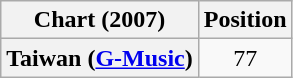<table class="wikitable plainrowheaders" style="text-align:center">
<tr>
<th>Chart (2007)</th>
<th>Position</th>
</tr>
<tr>
<th scope="row">Taiwan (<a href='#'>G-Music</a>)</th>
<td>77</td>
</tr>
</table>
